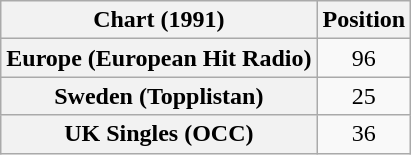<table class="wikitable sortable plainrowheaders" style="text-align:center">
<tr>
<th>Chart (1991)</th>
<th>Position</th>
</tr>
<tr>
<th scope="row">Europe (European Hit Radio)</th>
<td>96</td>
</tr>
<tr>
<th scope="row">Sweden (Topplistan)</th>
<td>25</td>
</tr>
<tr>
<th scope="row">UK Singles (OCC)</th>
<td>36</td>
</tr>
</table>
